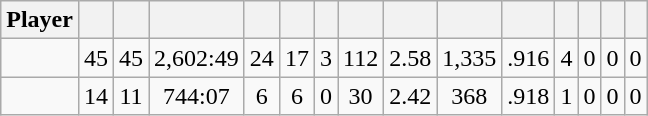<table class="wikitable sortable" style="text-align:center;">
<tr>
<th>Player</th>
<th></th>
<th></th>
<th></th>
<th></th>
<th></th>
<th></th>
<th></th>
<th></th>
<th></th>
<th></th>
<th></th>
<th></th>
<th></th>
<th></th>
</tr>
<tr>
<td></td>
<td>45</td>
<td>45</td>
<td>2,602:49</td>
<td>24</td>
<td>17</td>
<td>3</td>
<td>112</td>
<td>2.58</td>
<td>1,335</td>
<td>.916</td>
<td>4</td>
<td>0</td>
<td>0</td>
<td>0</td>
</tr>
<tr>
<td></td>
<td>14</td>
<td>11</td>
<td>744:07</td>
<td>6</td>
<td>6</td>
<td>0</td>
<td>30</td>
<td>2.42</td>
<td>368</td>
<td>.918</td>
<td>1</td>
<td>0</td>
<td>0</td>
<td>0</td>
</tr>
</table>
